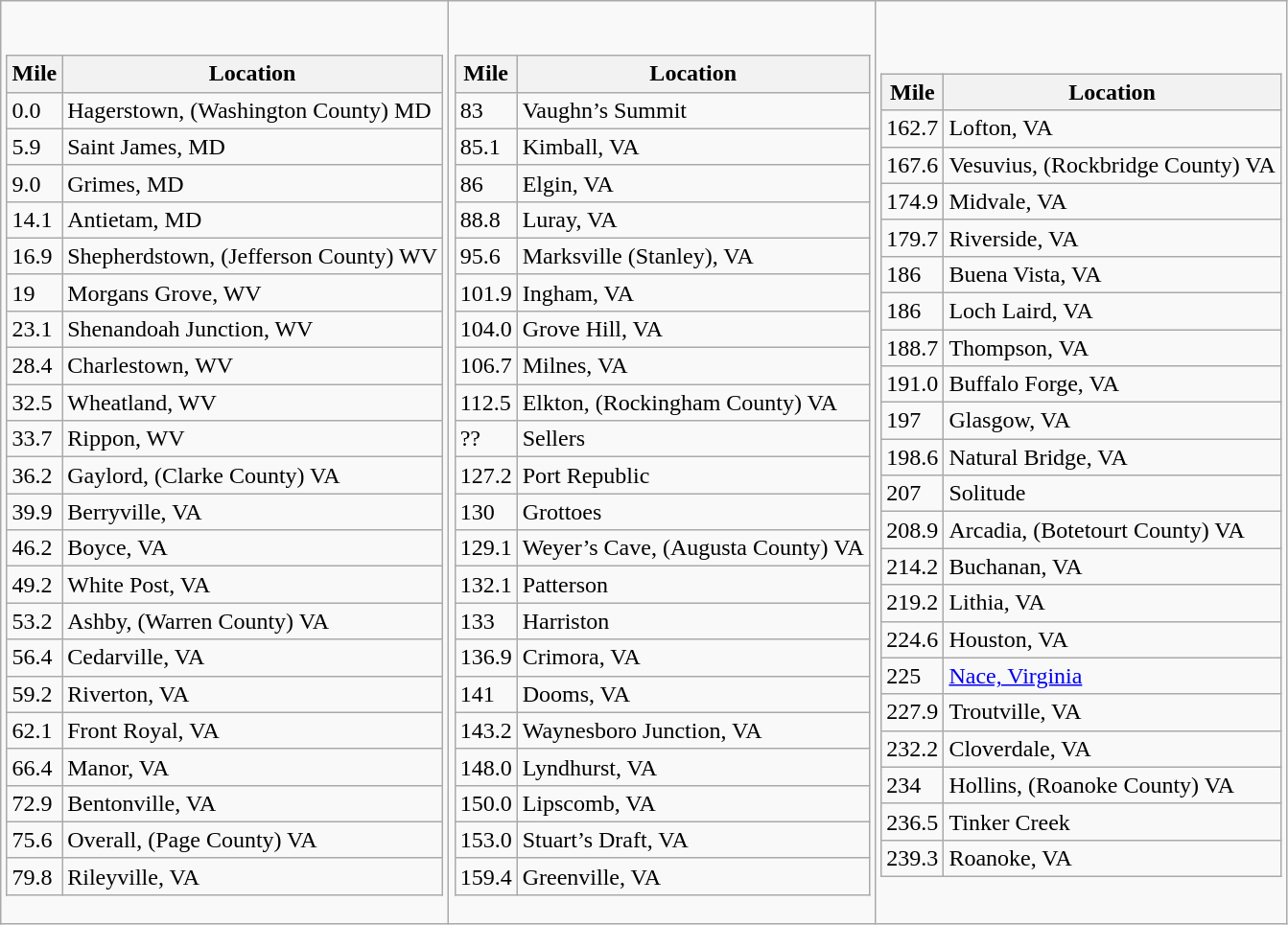<table class="wikitable">
<tr>
<td><br><table class="wikitable" style="margin: 1em auto 1em auto">
<tr>
<th>Mile</th>
<th>Location</th>
</tr>
<tr>
<td>0.0</td>
<td>Hagerstown, (Washington County) MD</td>
</tr>
<tr>
<td>5.9</td>
<td>Saint James, MD</td>
</tr>
<tr>
<td>9.0</td>
<td>Grimes, MD</td>
</tr>
<tr>
<td>14.1</td>
<td>Antietam, MD</td>
</tr>
<tr>
<td>16.9</td>
<td>Shepherdstown, (Jefferson County) WV</td>
</tr>
<tr>
<td>19</td>
<td>Morgans Grove, WV</td>
</tr>
<tr>
<td>23.1</td>
<td>Shenandoah Junction, WV</td>
</tr>
<tr>
<td>28.4</td>
<td>Charlestown, WV</td>
</tr>
<tr>
<td>32.5</td>
<td>Wheatland, WV</td>
</tr>
<tr>
<td>33.7</td>
<td>Rippon, WV</td>
</tr>
<tr>
<td>36.2</td>
<td>Gaylord, (Clarke County) VA</td>
</tr>
<tr>
<td>39.9</td>
<td>Berryville, VA</td>
</tr>
<tr>
<td>46.2</td>
<td>Boyce, VA</td>
</tr>
<tr>
<td>49.2</td>
<td>White Post, VA</td>
</tr>
<tr>
<td>53.2</td>
<td>Ashby, (Warren County) VA</td>
</tr>
<tr>
<td>56.4</td>
<td>Cedarville, VA</td>
</tr>
<tr>
<td>59.2</td>
<td>Riverton, VA</td>
</tr>
<tr>
<td>62.1</td>
<td>Front Royal, VA</td>
</tr>
<tr>
<td>66.4</td>
<td>Manor, VA</td>
</tr>
<tr>
<td>72.9</td>
<td>Bentonville, VA</td>
</tr>
<tr>
<td>75.6</td>
<td>Overall, (Page County) VA</td>
</tr>
<tr>
<td>79.8</td>
<td>Rileyville, VA</td>
</tr>
</table>
</td>
<td><br><table class="wikitable" style="margin: 1em auto 1em auto">
<tr>
<th>Mile</th>
<th>Location</th>
</tr>
<tr>
<td>83</td>
<td>Vaughn’s Summit</td>
</tr>
<tr>
<td>85.1</td>
<td>Kimball, VA</td>
</tr>
<tr>
<td>86</td>
<td>Elgin, VA</td>
</tr>
<tr>
<td>88.8</td>
<td>Luray, VA</td>
</tr>
<tr>
<td>95.6</td>
<td>Marksville (Stanley), VA</td>
</tr>
<tr>
<td>101.9</td>
<td>Ingham, VA</td>
</tr>
<tr>
<td>104.0</td>
<td>Grove Hill, VA</td>
</tr>
<tr>
<td>106.7</td>
<td>Milnes, VA</td>
</tr>
<tr>
<td>112.5</td>
<td>Elkton, (Rockingham County) VA</td>
</tr>
<tr>
<td>??</td>
<td>Sellers</td>
</tr>
<tr>
<td>127.2</td>
<td>Port Republic</td>
</tr>
<tr>
<td>130</td>
<td>Grottoes</td>
</tr>
<tr>
<td>129.1</td>
<td>Weyer’s Cave, (Augusta County) VA</td>
</tr>
<tr>
<td>132.1</td>
<td>Patterson</td>
</tr>
<tr>
<td>133</td>
<td>Harriston</td>
</tr>
<tr>
<td>136.9</td>
<td>Crimora, VA</td>
</tr>
<tr>
<td>141</td>
<td>Dooms, VA</td>
</tr>
<tr>
<td>143.2</td>
<td>Waynesboro Junction, VA</td>
</tr>
<tr>
<td>148.0</td>
<td>Lyndhurst, VA</td>
</tr>
<tr>
<td>150.0</td>
<td>Lipscomb, VA</td>
</tr>
<tr>
<td>153.0</td>
<td>Stuart’s Draft, VA</td>
</tr>
<tr>
<td>159.4</td>
<td>Greenville, VA</td>
</tr>
</table>
</td>
<td><br><table class="wikitable" style="margin: 1em auto 1em auto">
<tr>
<th>Mile</th>
<th>Location</th>
</tr>
<tr>
<td>162.7</td>
<td>Lofton, VA</td>
</tr>
<tr>
<td>167.6</td>
<td>Vesuvius, (Rockbridge County) VA</td>
</tr>
<tr>
<td>174.9</td>
<td>Midvale, VA</td>
</tr>
<tr>
<td>179.7</td>
<td>Riverside, VA</td>
</tr>
<tr>
<td>186</td>
<td>Buena Vista, VA</td>
</tr>
<tr>
<td>186</td>
<td>Loch Laird, VA</td>
</tr>
<tr>
<td>188.7</td>
<td>Thompson, VA</td>
</tr>
<tr>
<td>191.0</td>
<td>Buffalo Forge, VA</td>
</tr>
<tr>
<td>197</td>
<td>Glasgow, VA</td>
</tr>
<tr>
<td>198.6</td>
<td>Natural Bridge, VA</td>
</tr>
<tr>
<td>207</td>
<td>Solitude</td>
</tr>
<tr>
<td>208.9</td>
<td>Arcadia, (Botetourt County) VA</td>
</tr>
<tr>
<td>214.2</td>
<td>Buchanan, VA</td>
</tr>
<tr>
<td>219.2</td>
<td>Lithia, VA</td>
</tr>
<tr>
<td>224.6</td>
<td>Houston, VA</td>
</tr>
<tr>
<td>225</td>
<td><a href='#'>Nace, Virginia</a></td>
</tr>
<tr>
<td>227.9</td>
<td>Troutville, VA</td>
</tr>
<tr>
<td>232.2</td>
<td>Cloverdale, VA</td>
</tr>
<tr>
<td>234</td>
<td>Hollins, (Roanoke County) VA</td>
</tr>
<tr>
<td>236.5</td>
<td>Tinker Creek</td>
</tr>
<tr>
<td>239.3</td>
<td>Roanoke, VA</td>
</tr>
</table>
</td>
</tr>
</table>
